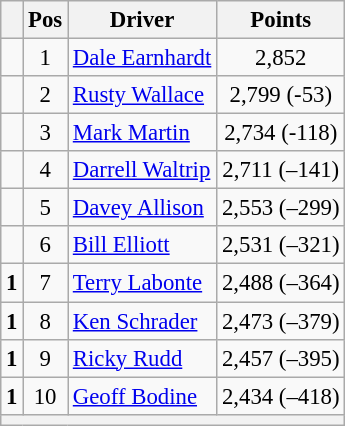<table class="wikitable" style="font-size: 95%;">
<tr>
<th></th>
<th>Pos</th>
<th>Driver</th>
<th>Points</th>
</tr>
<tr>
<td align="left"></td>
<td style="text-align:center;">1</td>
<td><a href='#'>Dale Earnhardt</a></td>
<td style="text-align:center;">2,852</td>
</tr>
<tr>
<td align="left"></td>
<td style="text-align:center;">2</td>
<td><a href='#'>Rusty Wallace</a></td>
<td style="text-align:center;">2,799 (-53)</td>
</tr>
<tr>
<td align="left"></td>
<td style="text-align:center;">3</td>
<td><a href='#'>Mark Martin</a></td>
<td style="text-align:center;">2,734 (-118)</td>
</tr>
<tr>
<td align="left"></td>
<td style="text-align:center;">4</td>
<td><a href='#'>Darrell Waltrip</a></td>
<td style="text-align:center;">2,711 (–141)</td>
</tr>
<tr>
<td align="left"></td>
<td style="text-align:center;">5</td>
<td><a href='#'>Davey Allison</a></td>
<td style="text-align:center;">2,553 (–299)</td>
</tr>
<tr>
<td align="left"></td>
<td style="text-align:center;">6</td>
<td><a href='#'>Bill Elliott</a></td>
<td style="text-align:center;">2,531 (–321)</td>
</tr>
<tr>
<td align="left">  <strong>1</strong></td>
<td style="text-align:center;">7</td>
<td><a href='#'>Terry Labonte</a></td>
<td style="text-align:center;">2,488 (–364)</td>
</tr>
<tr>
<td align="left">  <strong>1</strong></td>
<td style="text-align:center;">8</td>
<td><a href='#'>Ken Schrader</a></td>
<td style="text-align:center;">2,473 (–379)</td>
</tr>
<tr>
<td align="left">  <strong>1</strong></td>
<td style="text-align:center;">9</td>
<td><a href='#'>Ricky Rudd</a></td>
<td style="text-align:center;">2,457 (–395)</td>
</tr>
<tr>
<td align="left">  <strong>1</strong></td>
<td style="text-align:center;">10</td>
<td><a href='#'>Geoff Bodine</a></td>
<td style="text-align:center;">2,434 (–418)</td>
</tr>
<tr class="sortbottom">
<th colspan="9"></th>
</tr>
</table>
